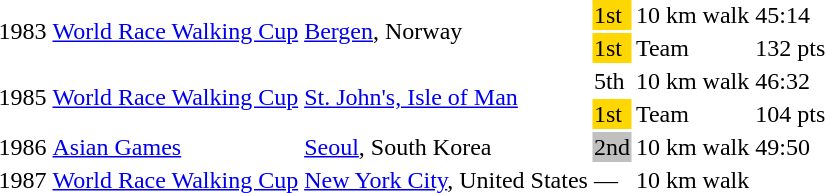<table>
<tr>
<td rowspan=2>1983</td>
<td rowspan=2><a href='#'>World Race Walking Cup</a></td>
<td rowspan=2><a href='#'>Bergen</a>, Norway</td>
<td bgcolor=gold>1st</td>
<td>10 km walk</td>
<td>45:14</td>
</tr>
<tr>
<td bgcolor=gold>1st</td>
<td>Team</td>
<td>132 pts</td>
</tr>
<tr>
<td rowspan=2>1985</td>
<td rowspan=2><a href='#'>World Race Walking Cup</a></td>
<td rowspan=2><a href='#'>St. John's, Isle of Man</a></td>
<td>5th</td>
<td>10 km walk</td>
<td>46:32</td>
</tr>
<tr>
<td bgcolor=gold>1st</td>
<td>Team</td>
<td>104 pts</td>
</tr>
<tr>
<td>1986</td>
<td><a href='#'>Asian Games</a></td>
<td><a href='#'>Seoul</a>, South Korea</td>
<td bgcolor=silver>2nd</td>
<td>10 km walk</td>
<td>49:50</td>
</tr>
<tr>
<td>1987</td>
<td><a href='#'>World Race Walking Cup</a></td>
<td><a href='#'>New York City</a>, United States</td>
<td>—</td>
<td>10 km walk</td>
<td></td>
</tr>
</table>
